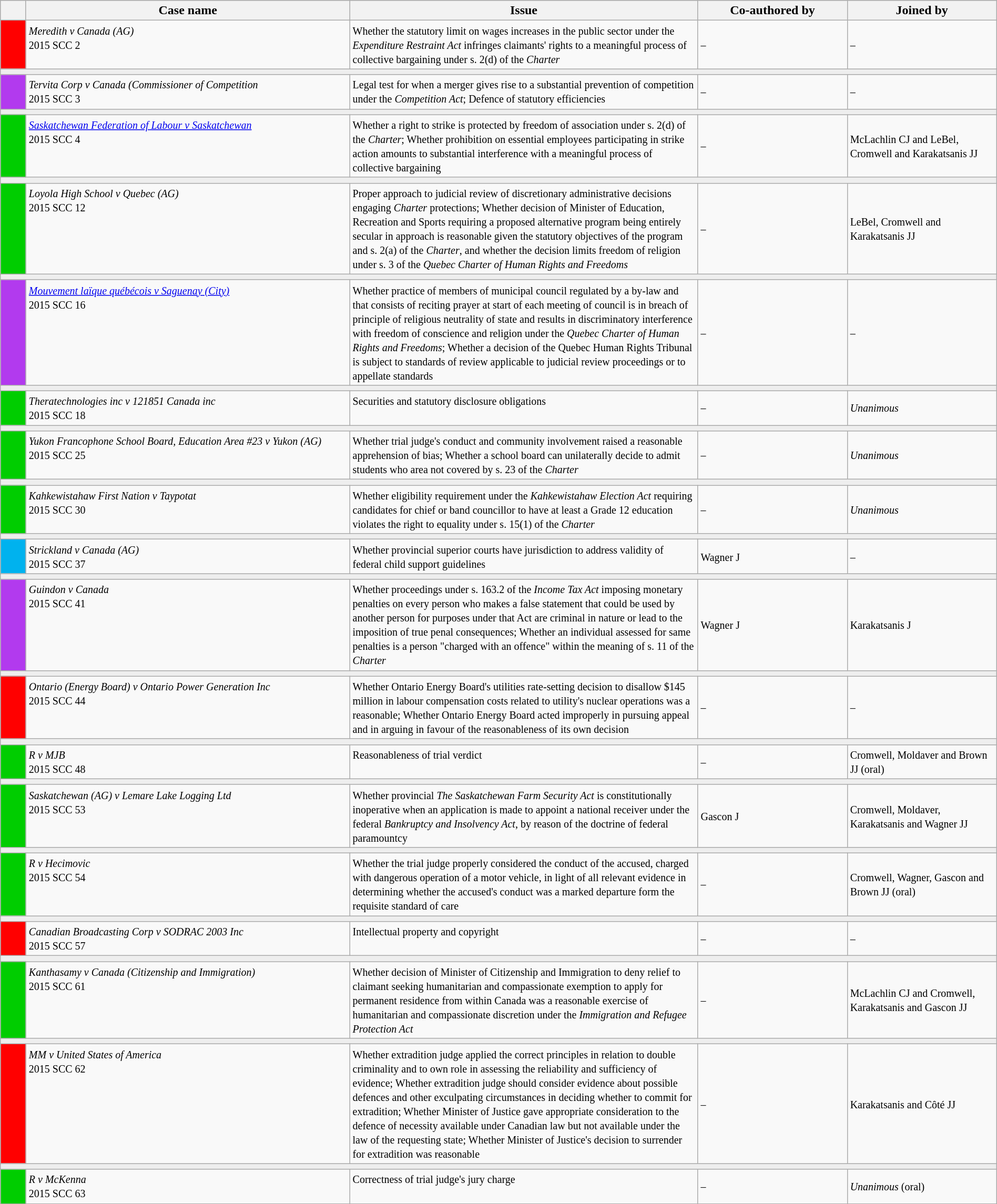<table class="wikitable" width=100%>
<tr bgcolor="#CCCCCC">
<th width=25px></th>
<th width=32.5%>Case name</th>
<th>Issue</th>
<th width=15%>Co-authored by</th>
<th width=15%>Joined by</th>
</tr>
<tr>
<td bgcolor="red"></td>
<td align=left valign=top><small><em>Meredith v Canada (AG)</em><br> 2015 SCC 2 </small></td>
<td valign=top><small> Whether the statutory limit on wages increases in the public sector under the <em>Expenditure Restraint Act</em> infringes claimants' rights to a meaningful process of collective bargaining under s. 2(d) of the <em>Charter</em></small></td>
<td><small> –</small></td>
<td><small>  –</small></td>
</tr>
<tr>
<td bgcolor=#EEEEEE colspan=5 valign=top><small></small></td>
</tr>
<tr>
<td bgcolor="B23AEE"></td>
<td align=left valign=top><small><em>Tervita Corp v Canada (Commissioner of Competition</em><br> 2015 SCC 3 </small></td>
<td valign=top><small>Legal test for when a merger gives rise to a substantial prevention of competition under the <em>Competition Act</em>; Defence of statutory efficiencies</small></td>
<td><small> –</small></td>
<td><small> –</small></td>
</tr>
<tr>
<td bgcolor=#EEEEEE colspan=5 valign=top><small></small></td>
</tr>
<tr>
<td bgcolor="00cd00"></td>
<td align=left valign=top><small><em><a href='#'>Saskatchewan Federation of Labour v Saskatchewan</a></em><br> 2015 SCC 4 </small></td>
<td valign=top><small>Whether a right to strike is protected by freedom of association under s. 2(d) of the <em>Charter</em>; Whether prohibition on essential employees participating in strike action amounts to substantial interference with a meaningful process of collective bargaining</small></td>
<td><small> –</small></td>
<td><small> McLachlin CJ and LeBel, Cromwell and Karakatsanis JJ</small></td>
</tr>
<tr>
<td bgcolor=#EEEEEE colspan=5 valign=top><small></small></td>
</tr>
<tr>
<td bgcolor="00cd00"></td>
<td align=left valign=top><small><em>Loyola High School v Quebec (AG)</em><br> 2015 SCC 12 </small></td>
<td valign=top><small>Proper approach to judicial review of discretionary administrative decisions engaging <em>Charter</em> protections; Whether decision of Minister of Education, Recreation and Sports requiring a proposed alternative program being entirely secular in approach is reasonable given the statutory objectives of the program and s. 2(a) of the <em>Charter</em>, and whether the decision limits freedom of religion under s. 3 of the <em>Quebec Charter of Human Rights and Freedoms</em></small></td>
<td><small> –</small></td>
<td><small> LeBel, Cromwell and Karakatsanis JJ</small></td>
</tr>
<tr>
<td bgcolor=#EEEEEE colspan=5 valign=top><small></small></td>
</tr>
<tr>
<td bgcolor="B23AEE"></td>
<td align=left valign=top><small><em><a href='#'>Mouvement laïque québécois v Saguenay (City)</a></em><br> 2015 SCC 16 </small></td>
<td valign=top><small>Whether practice of members of municipal council regulated by a by-law and that consists of reciting prayer at start of each meeting of council is in breach of principle of religious neutrality of state and results in discriminatory interference with freedom of conscience and religion under the <em>Quebec Charter of Human Rights and Freedoms</em>; Whether a decision of the Quebec Human Rights Tribunal is subject to standards of review applicable to judicial review proceedings or to appellate standards</small></td>
<td><small> –</small></td>
<td><small> –</small></td>
</tr>
<tr>
<td bgcolor=#EEEEEE colspan=5 valign=top><small></small></td>
</tr>
<tr>
<td bgcolor="00cd00"></td>
<td align=left valign=top><small><em>Theratechnologies inc v 121851 Canada inc</em><br> 2015 SCC 18 </small></td>
<td valign=top><small>Securities and statutory disclosure obligations</small></td>
<td><small> –</small></td>
<td><small> <em>Unanimous</em></small></td>
</tr>
<tr>
<td bgcolor=#EEEEEE colspan=5 valign=top><small></small></td>
</tr>
<tr>
<td bgcolor="00cd00"></td>
<td align=left valign=top><small><em>Yukon Francophone School Board, Education Area #23 v Yukon (AG)</em><br> 2015 SCC 25 </small></td>
<td valign=top><small>Whether trial judge's conduct and community involvement raised a reasonable apprehension of bias; Whether a school board can unilaterally decide to admit students who area not covered by s. 23 of the <em>Charter</em></small></td>
<td><small> –</small></td>
<td><small> <em>Unanimous</em></small></td>
</tr>
<tr>
<td bgcolor=#EEEEEE colspan=5 valign=top><small></small></td>
</tr>
<tr>
<td bgcolor="00cd00"></td>
<td align=left valign=top><small><em>Kahkewistahaw First Nation v Taypotat</em><br> 2015 SCC 30 </small></td>
<td valign=top><small> Whether eligibility requirement under the <em>Kahkewistahaw Election Act</em> requiring candidates for chief or band councillor to have at least a Grade 12 education violates the right to equality under s. 15(1) of the <em>Charter</em></small></td>
<td><small> –</small></td>
<td><small> <em>Unanimous</em></small></td>
</tr>
<tr>
<td bgcolor=#EEEEEE colspan=5 valign=top><small></small></td>
</tr>
<tr>
<td bgcolor="00B2EE"></td>
<td align=left valign=top><small><em>Strickland v Canada (AG)</em><br> 2015 SCC 37 </small></td>
<td valign=top><small>Whether provincial superior courts have jurisdiction to address validity of federal child support guidelines</small></td>
<td><small> Wagner J</small></td>
<td><small> –</small></td>
</tr>
<tr>
<td bgcolor=#EEEEEE colspan=5 valign=top><small></small></td>
</tr>
<tr>
<td bgcolor="B23AEE"></td>
<td align=left valign=top><small><em>Guindon v Canada</em><br> 2015 SCC 41 </small></td>
<td valign=top><small>Whether proceedings under s. 163.2 of the <em>Income Tax Act</em> imposing monetary penalties on every person who makes a false statement that could be used by another person for purposes under that Act are criminal in nature or lead to the imposition of true penal consequences; Whether an individual assessed for same penalties is a person "charged with an offence" within the meaning of s. 11 of the <em>Charter</em></small></td>
<td><small> Wagner J</small></td>
<td><small> Karakatsanis J</small></td>
</tr>
<tr>
<td bgcolor=#EEEEEE colspan=5 valign=top><small></small></td>
</tr>
<tr>
<td bgcolor="red"></td>
<td align=left valign=top><small><em>Ontario (Energy Board) v Ontario Power Generation Inc</em><br> 2015 SCC 44 </small></td>
<td valign=top><small> Whether Ontario Energy Board's utilities rate-setting decision to disallow $145 million in labour compensation costs related to utility's nuclear operations was a reasonable; Whether Ontario Energy Board acted improperly in pursuing appeal and in arguing in favour of the reasonableness of its own decision</small></td>
<td><small> –</small></td>
<td><small> –</small></td>
</tr>
<tr>
<td bgcolor=#EEEEEE colspan=5 valign=top><small></small></td>
</tr>
<tr>
<td bgcolor="00cd00"></td>
<td align=left valign=top><small><em>R v MJB</em><br> 2015 SCC 48 </small></td>
<td valign=top><small>Reasonableness of trial verdict</small></td>
<td><small> –</small></td>
<td><small> Cromwell, Moldaver and Brown JJ (oral)</small></td>
</tr>
<tr>
<td bgcolor=#EEEEEE colspan=5 valign=top><small></small></td>
</tr>
<tr>
<td bgcolor="00cd00"></td>
<td align=left valign=top><small><em>Saskatchewan (AG) v Lemare Lake Logging Ltd</em><br> 2015 SCC 53 </small></td>
<td valign=top><small>Whether provincial <em>The Saskatchewan Farm Security Act</em> is constitutionally inoperative when an application is made to appoint a national receiver under the federal <em>Bankruptcy and Insolvency Act</em>, by reason of the doctrine of federal paramountcy</small></td>
<td><small> Gascon J</small></td>
<td><small> Cromwell, Moldaver, Karakatsanis and Wagner JJ</small></td>
</tr>
<tr>
<td bgcolor=#EEEEEE colspan=5 valign=top><small></small></td>
</tr>
<tr>
<td bgcolor="00cd00"></td>
<td align=left valign=top><small><em>R v Hecimovic</em><br> 2015 SCC 54 </small></td>
<td valign=top><small> Whether the trial judge properly considered the conduct of the accused, charged with dangerous operation of a motor vehicle, in light of all relevant evidence in determining whether the accused's conduct was a marked departure form the requisite standard of care</small></td>
<td><small> –</small></td>
<td><small> Cromwell, Wagner, Gascon and Brown JJ (oral)</small></td>
</tr>
<tr>
<td bgcolor=#EEEEEE colspan=5 valign=top><small></small></td>
</tr>
<tr>
<td bgcolor="red"></td>
<td align=left valign=top><small><em>Canadian Broadcasting Corp v SODRAC 2003 Inc</em><br> 2015 SCC 57 </small></td>
<td valign=top><small>Intellectual property and copyright</small></td>
<td><small> –</small></td>
<td><small> –</small></td>
</tr>
<tr>
<td bgcolor=#EEEEEE colspan=5 valign=top><small></small></td>
</tr>
<tr>
<td bgcolor="00cd00"></td>
<td align=left valign=top><small><em>Kanthasamy v Canada (Citizenship and Immigration)</em><br> 2015 SCC 61 </small></td>
<td valign=top><small>Whether decision of Minister of Citizenship and Immigration to deny relief to claimant seeking humanitarian and compassionate exemption to apply for permanent residence from within Canada was a reasonable exercise of humanitarian and compassionate discretion under the <em>Immigration and Refugee Protection Act</em></small></td>
<td><small> –</small></td>
<td><small> McLachlin CJ and Cromwell, Karakatsanis and Gascon JJ</small></td>
</tr>
<tr>
<td bgcolor=#EEEEEE colspan=5 valign=top><small></small></td>
</tr>
<tr>
<td bgcolor="red"></td>
<td align=left valign=top><small><em>MM v United States of America</em><br> 2015 SCC 62 </small></td>
<td valign=top><small>Whether extradition judge applied the correct principles in relation to double criminality and to own role in assessing the reliability and sufficiency of evidence; Whether extradition judge should consider evidence about possible defences and other exculpating circumstances in deciding whether to commit for extradition; Whether Minister of Justice gave appropriate consideration to the defence of necessity available under Canadian law but not available under the law of the requesting state; Whether Minister of Justice's decision to surrender for extradition was reasonable</small></td>
<td><small> –</small></td>
<td><small> Karakatsanis and Côté JJ</small></td>
</tr>
<tr>
<td bgcolor=#EEEEEE colspan=5 valign=top><small></small></td>
</tr>
<tr>
<td bgcolor="00cd00"></td>
<td align=left valign=top><small><em>R v McKenna</em><br> 2015 SCC 63 </small></td>
<td valign=top><small>Correctness of trial judge's jury charge</small></td>
<td><small> –</small></td>
<td><small> <em>Unanimous</em> (oral)</small></td>
</tr>
<tr>
</tr>
</table>
